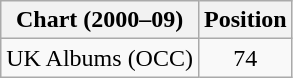<table class="wikitable">
<tr>
<th>Chart (2000–09)</th>
<th>Position</th>
</tr>
<tr>
<td>UK Albums (OCC)</td>
<td style="text-align:center;">74</td>
</tr>
</table>
